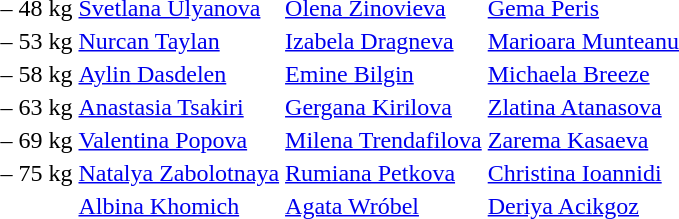<table>
<tr>
<td>– 48 kg<br></td>
<td> <a href='#'>Svetlana Ulyanova</a></td>
<td> <a href='#'>Olena Zinovieva</a></td>
<td> <a href='#'>Gema Peris</a></td>
</tr>
<tr>
<td>– 53 kg<br></td>
<td> <a href='#'>Nurcan Taylan</a></td>
<td> <a href='#'>Izabela Dragneva</a></td>
<td> <a href='#'>Marioara Munteanu</a></td>
</tr>
<tr>
<td>– 58 kg<br></td>
<td> <a href='#'>Aylin Dasdelen</a></td>
<td> <a href='#'>Emine Bilgin</a></td>
<td> <a href='#'>Michaela Breeze</a></td>
</tr>
<tr>
<td>– 63 kg<br></td>
<td> <a href='#'>Anastasia Tsakiri</a></td>
<td> <a href='#'>Gergana Kirilova</a></td>
<td> <a href='#'>Zlatina Atanasova</a></td>
</tr>
<tr>
<td>– 69 kg<br></td>
<td> <a href='#'>Valentina Popova</a></td>
<td> <a href='#'>Milena Trendafilova</a></td>
<td> <a href='#'>Zarema Kasaeva</a></td>
</tr>
<tr>
<td>– 75 kg<br></td>
<td> <a href='#'>Natalya Zabolotnaya</a></td>
<td> <a href='#'>Rumiana Petkova</a></td>
<td> <a href='#'>Christina Ioannidi</a></td>
</tr>
<tr>
<td><br></td>
<td> <a href='#'>Albina Khomich</a></td>
<td> <a href='#'>Agata Wróbel</a></td>
<td> <a href='#'>Deriya Acikgoz</a></td>
</tr>
</table>
